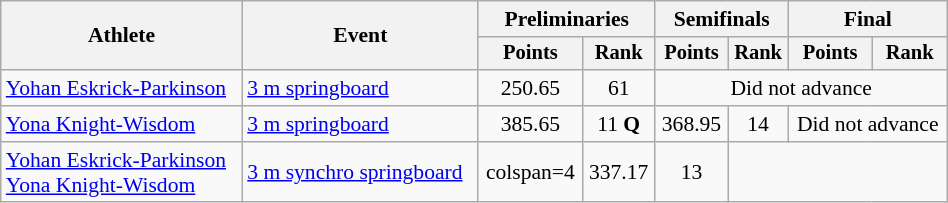<table class="wikitable" style="text-align:center; font-size:90%; width:50%;">
<tr>
<th rowspan=2>Athlete</th>
<th rowspan=2>Event</th>
<th colspan=2>Preliminaries</th>
<th colspan=2>Semifinals</th>
<th colspan=2>Final</th>
</tr>
<tr style="font-size:95%">
<th>Points</th>
<th>Rank</th>
<th>Points</th>
<th>Rank</th>
<th>Points</th>
<th>Rank</th>
</tr>
<tr>
<td align=left><a href='#'>Yohan Eskrick-Parkinson</a></td>
<td align=left><a href='#'>3 m springboard</a></td>
<td>250.65</td>
<td>61</td>
<td colspan=4>Did not advance</td>
</tr>
<tr>
<td align=left><a href='#'>Yona Knight-Wisdom</a></td>
<td align=left><a href='#'>3 m springboard</a></td>
<td>385.65</td>
<td>11 <strong>Q</strong></td>
<td>368.95</td>
<td>14</td>
<td colspan=2>Did not advance</td>
</tr>
<tr>
<td align=left><a href='#'>Yohan Eskrick-Parkinson</a><br><a href='#'>Yona Knight-Wisdom</a></td>
<td align=left><a href='#'>3 m synchro springboard</a></td>
<td>colspan=4 </td>
<td>337.17</td>
<td>13</td>
</tr>
</table>
